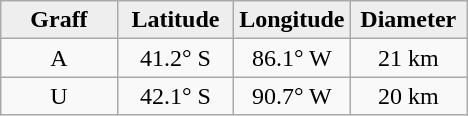<table class="wikitable">
<tr>
<th width="25%" style="background:#eeeeee;">Graff</th>
<th width="25%" style="background:#eeeeee;">Latitude</th>
<th width="25%" style="background:#eeeeee;">Longitude</th>
<th width="25%" style="background:#eeeeee;">Diameter</th>
</tr>
<tr>
<td align="center">A</td>
<td align="center">41.2° S</td>
<td align="center">86.1° W</td>
<td align="center">21 km</td>
</tr>
<tr>
<td align="center">U</td>
<td align="center">42.1° S</td>
<td align="center">90.7° W</td>
<td align="center">20 km</td>
</tr>
</table>
